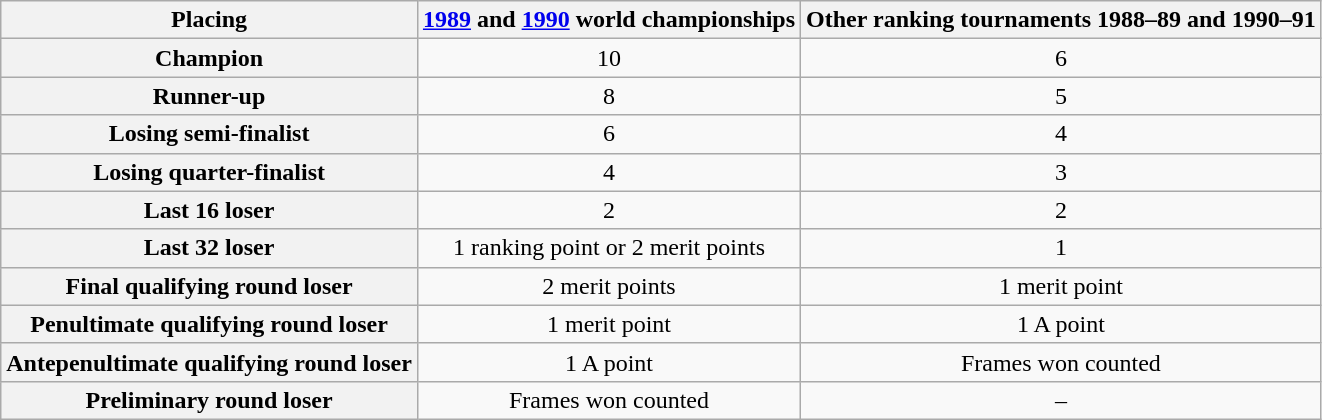<table class="wikitable">
<tr>
<th scope=col>Placing</th>
<th scope=col><a href='#'>1989</a> and <a href='#'>1990</a> world championships</th>
<th scope=col>Other ranking tournaments 1988–89 and 1990–91</th>
</tr>
<tr>
<th scope=row>Champion</th>
<td align="center">10</td>
<td align="center">6</td>
</tr>
<tr>
<th scope=row>Runner-up</th>
<td align="center">8</td>
<td align="center">5</td>
</tr>
<tr>
<th scope=row>Losing semi-finalist</th>
<td align="center">6</td>
<td align="center">4</td>
</tr>
<tr>
<th scope=row>Losing quarter-finalist</th>
<td align="center">4</td>
<td align="center">3</td>
</tr>
<tr>
<th scope=row>Last 16 loser</th>
<td align="center">2</td>
<td align="center">2</td>
</tr>
<tr>
<th scope=row>Last 32 loser</th>
<td align="center">1 ranking point or 2 merit points</td>
<td align="center">1</td>
</tr>
<tr>
<th scope=row>Final qualifying round loser</th>
<td align="center">2 merit points</td>
<td align="center">1 merit point</td>
</tr>
<tr>
<th scope=row>Penultimate qualifying round loser</th>
<td align="center">1 merit point</td>
<td align="center">1 A point</td>
</tr>
<tr>
<th scope=row>Antepenultimate qualifying round loser</th>
<td align="center">1 A point</td>
<td align="center">Frames won counted</td>
</tr>
<tr>
<th scope=row>Preliminary round loser</th>
<td align="center">Frames won counted</td>
<td align="center">–</td>
</tr>
</table>
